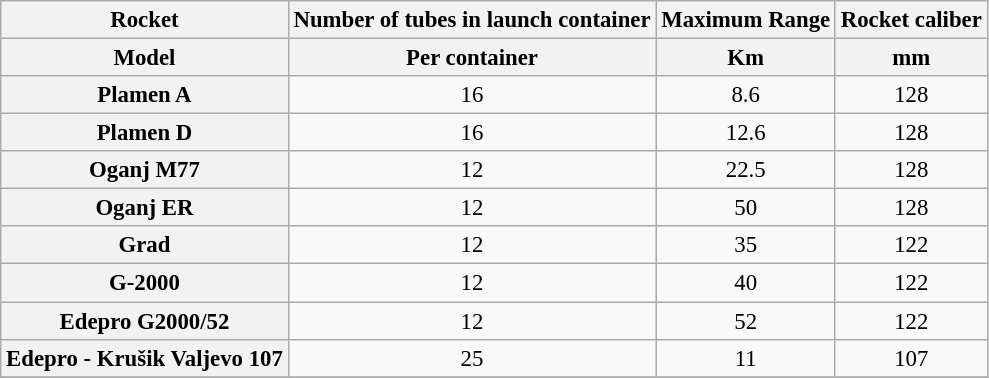<table class="wikitable" style="font-size:95%;">
<tr>
<th colspan="1">Rocket</th>
<th colspan=1>Number of tubes in launch container</th>
<th colspan=1>Maximum Range</th>
<th colspan=1>Rocket caliber</th>
</tr>
<tr>
<th>Model</th>
<th>Per container</th>
<th>Km</th>
<th>mm</th>
</tr>
<tr>
<th>Plamen A</th>
<td align="center">16</td>
<td align="center">8.6</td>
<td align="center">128</td>
</tr>
<tr>
<th>Plamen D</th>
<td align="center">16</td>
<td align="center">12.6</td>
<td align="center">128</td>
</tr>
<tr>
<th>Oganj M77</th>
<td align="center">12</td>
<td align="center">22.5</td>
<td align="center">128</td>
</tr>
<tr>
<th>Oganj ER</th>
<td align="center">12</td>
<td align="center">50</td>
<td align="center">128</td>
</tr>
<tr>
<th>Grad</th>
<td align="center">12</td>
<td align="center">35</td>
<td align="center">122</td>
</tr>
<tr>
<th>G-2000  </th>
<td align="center">12</td>
<td align="center">40</td>
<td align="center">122</td>
</tr>
<tr>
<th>Edepro G2000/52 </th>
<td align="center">12</td>
<td align="center">52</td>
<td align="center">122</td>
</tr>
<tr>
<th>Edepro - Krušik Valjevo 107</th>
<td align="center">25</td>
<td align="center">11</td>
<td align="center">107</td>
</tr>
<tr>
</tr>
</table>
